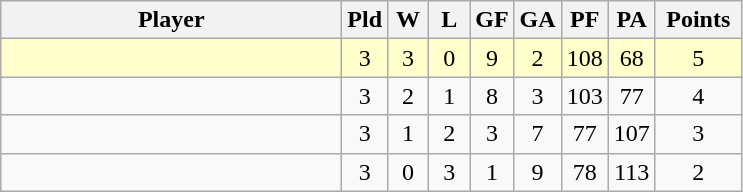<table class=wikitable style="text-align:center;">
<tr>
<th width=220>Player</th>
<th width=20>Pld</th>
<th width=20>W</th>
<th width=20>L</th>
<th width=20>GF</th>
<th width=20>GA</th>
<th width=20>PF</th>
<th width=20>PA</th>
<th width=50>Points</th>
</tr>
<tr bgcolor=#ffffcc>
<td style="text-align:left;"></td>
<td>3</td>
<td>3</td>
<td>0</td>
<td>9</td>
<td>2</td>
<td>108</td>
<td>68</td>
<td>5</td>
</tr>
<tr>
<td style="text-align:left;"></td>
<td>3</td>
<td>2</td>
<td>1</td>
<td>8</td>
<td>3</td>
<td>103</td>
<td>77</td>
<td>4</td>
</tr>
<tr>
<td style="text-align:left;"></td>
<td>3</td>
<td>1</td>
<td>2</td>
<td>3</td>
<td>7</td>
<td>77</td>
<td>107</td>
<td>3</td>
</tr>
<tr>
<td style="text-align:left;"></td>
<td>3</td>
<td>0</td>
<td>3</td>
<td>1</td>
<td>9</td>
<td>78</td>
<td>113</td>
<td>2</td>
</tr>
</table>
